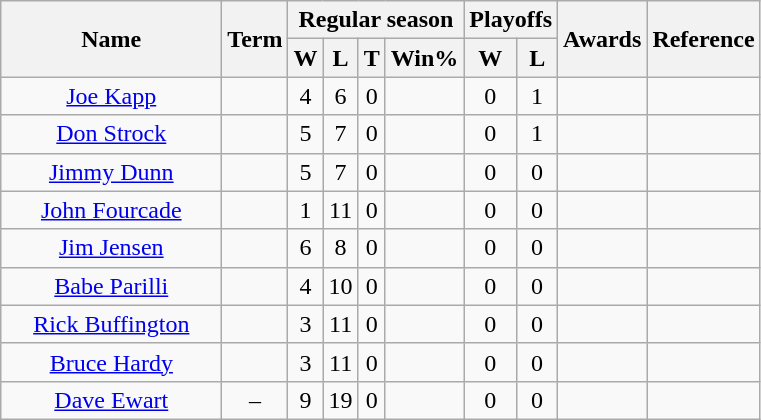<table class="wikitable">
<tr>
<th rowspan="2" style="width:140px;">Name</th>
<th rowspan="2">Term</th>
<th colspan="4">Regular season</th>
<th colspan="2">Playoffs</th>
<th rowspan="2">Awards</th>
<th rowspan="2">Reference</th>
</tr>
<tr>
<th>W</th>
<th>L</th>
<th>T</th>
<th>Win%</th>
<th>W</th>
<th>L</th>
</tr>
<tr>
<td style="text-align:center;"><a href='#'>Joe Kapp</a></td>
<td style="text-align:center;"></td>
<td style="text-align:center;">4</td>
<td style="text-align:center;">6</td>
<td style="text-align:center;">0</td>
<td style="text-align:center;"></td>
<td style="text-align:center;">0</td>
<td style="text-align:center;">1</td>
<td style="text-align:center;"></td>
<td style="text-align:center;"></td>
</tr>
<tr>
<td style="text-align:center;"><a href='#'>Don Strock</a></td>
<td style="text-align:center;"></td>
<td style="text-align:center;">5</td>
<td style="text-align:center;">7</td>
<td style="text-align:center;">0</td>
<td style="text-align:center;"></td>
<td style="text-align:center;">0</td>
<td style="text-align:center;">1</td>
<td style="text-align:center;"></td>
<td style="text-align:center;"></td>
</tr>
<tr>
<td style="text-align:center;"><a href='#'>Jimmy Dunn</a></td>
<td style="text-align:center;"></td>
<td style="text-align:center;">5</td>
<td style="text-align:center;">7</td>
<td style="text-align:center;">0</td>
<td style="text-align:center;"></td>
<td style="text-align:center;">0</td>
<td style="text-align:center;">0</td>
<td style="text-align:center;"></td>
<td style="text-align:center;"></td>
</tr>
<tr>
<td style="text-align:center;"><a href='#'>John Fourcade</a></td>
<td style="text-align:center;"></td>
<td style="text-align:center;">1</td>
<td style="text-align:center;">11</td>
<td style="text-align:center;">0</td>
<td style="text-align:center;"></td>
<td style="text-align:center;">0</td>
<td style="text-align:center;">0</td>
<td style="text-align:center;"></td>
<td style="text-align:center;"></td>
</tr>
<tr>
<td style="text-align:center;"><a href='#'>Jim Jensen</a></td>
<td style="text-align:center;"></td>
<td style="text-align:center;">6</td>
<td style="text-align:center;">8</td>
<td style="text-align:center;">0</td>
<td style="text-align:center;"></td>
<td style="text-align:center;">0</td>
<td style="text-align:center;">0</td>
<td style="text-align:center;"></td>
<td style="text-align:center;"></td>
</tr>
<tr>
<td style="text-align:center;"><a href='#'>Babe Parilli</a></td>
<td style="text-align:center;"></td>
<td style="text-align:center;">4</td>
<td style="text-align:center;">10</td>
<td style="text-align:center;">0</td>
<td style="text-align:center;"></td>
<td style="text-align:center;">0</td>
<td style="text-align:center;">0</td>
<td style="text-align:center;"></td>
<td style="text-align:center;"></td>
</tr>
<tr>
<td style="text-align:center;"><a href='#'>Rick Buffington</a></td>
<td style="text-align:center;"></td>
<td style="text-align:center;">3</td>
<td style="text-align:center;">11</td>
<td style="text-align:center;">0</td>
<td style="text-align:center;"></td>
<td style="text-align:center;">0</td>
<td style="text-align:center;">0</td>
<td style="text-align:center;"></td>
<td style="text-align:center;"></td>
</tr>
<tr>
<td style="text-align:center;"><a href='#'>Bruce Hardy</a></td>
<td style="text-align:center;"></td>
<td style="text-align:center;">3</td>
<td style="text-align:center;">11</td>
<td style="text-align:center;">0</td>
<td style="text-align:center;"></td>
<td style="text-align:center;">0</td>
<td style="text-align:center;">0</td>
<td style="text-align:center;"></td>
<td style="text-align:center;"></td>
</tr>
<tr>
<td style="text-align:center;"><a href='#'>Dave Ewart</a></td>
<td style="text-align:center;">–</td>
<td style="text-align:center;">9</td>
<td style="text-align:center;">19</td>
<td style="text-align:center;">0</td>
<td style="text-align:center;"></td>
<td style="text-align:center;">0</td>
<td style="text-align:center;">0</td>
<td style="text-align:center;"></td>
<td style="text-align:center;"></td>
</tr>
</table>
